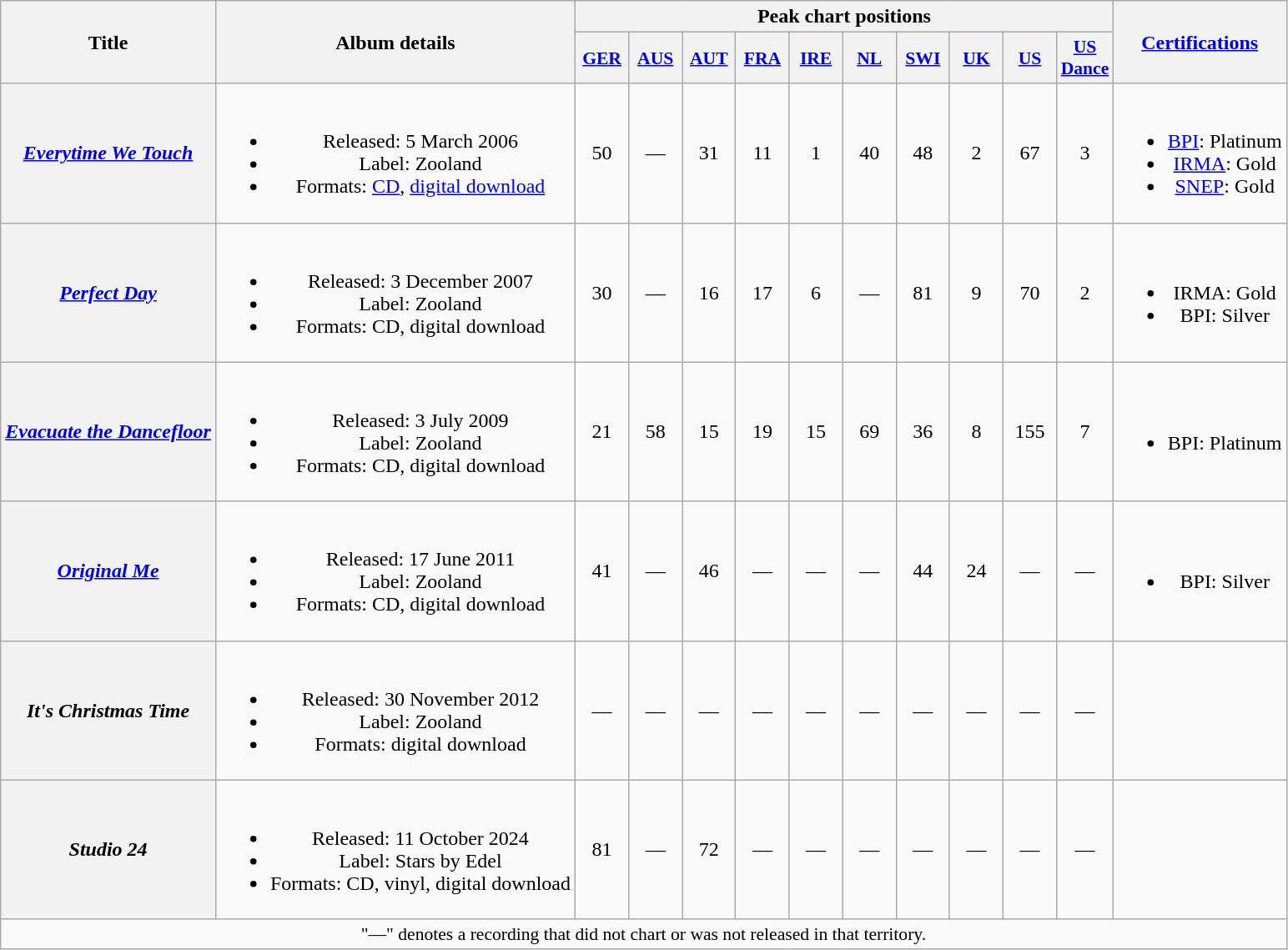<table class="wikitable plainrowheaders" style="text-align:center;" border="1">
<tr>
<th scope="col" rowspan="2">Title</th>
<th scope="col" rowspan="2">Album details</th>
<th scope="col" colspan="10">Peak chart positions</th>
<th scope="col" rowspan="2"><a href='#'>Certifications</a></th>
</tr>
<tr>
<th scope="col" style="width:2.5em;font-size:90%;"><a href='#'>GER</a><br></th>
<th scope="col" style="width:2.5em;font-size:90%;"><a href='#'>AUS</a><br></th>
<th scope="col" style="width:2.5em;font-size:90%;"><a href='#'>AUT</a><br></th>
<th scope="col" style="width:2.5em;font-size:90%;"><a href='#'>FRA</a><br></th>
<th scope="col" style="width:2.5em;font-size:90%;"><a href='#'>IRE</a><br></th>
<th scope="col" style="width:2.5em;font-size:90%;"><a href='#'>NL</a><br></th>
<th scope="col" style="width:2.5em;font-size:90%;"><a href='#'>SWI</a><br></th>
<th scope="col" style="width:2.5em;font-size:90%;"><a href='#'>UK</a><br></th>
<th scope="col" style="width:2.5em;font-size:90%;"><a href='#'>US</a><br></th>
<th scope="col" style="width:2.5em;font-size:90%;"><a href='#'>US Dance</a><br></th>
</tr>
<tr>
<th scope="row"><em><a href='#'>Everytime We Touch</a></em></th>
<td><br><ul><li>Released: 5 March 2006</li><li>Label: Zooland</li><li>Formats: <a href='#'>CD</a>, <a href='#'>digital download</a></li></ul></td>
<td>50</td>
<td>—</td>
<td>31</td>
<td>11</td>
<td>1</td>
<td>40</td>
<td>48</td>
<td>2</td>
<td>67</td>
<td>3</td>
<td><br><ul><li><a href='#'>BPI</a>: Platinum</li><li><a href='#'>IRMA</a>: Gold</li><li><a href='#'>SNEP</a>: Gold</li></ul></td>
</tr>
<tr>
<th scope="row"><em><a href='#'>Perfect Day</a></em></th>
<td><br><ul><li>Released: 3 December 2007</li><li>Label: Zooland</li><li>Formats: CD, digital download</li></ul></td>
<td>30</td>
<td>—</td>
<td>16</td>
<td>17</td>
<td>6</td>
<td>—</td>
<td>81</td>
<td>9</td>
<td>70</td>
<td>2</td>
<td><br><ul><li>IRMA: Gold</li><li>BPI: Silver</li></ul></td>
</tr>
<tr>
<th scope="row"><em><a href='#'>Evacuate the Dancefloor</a></em></th>
<td><br><ul><li>Released: 3 July 2009</li><li>Label: Zooland</li><li>Formats: CD, digital download</li></ul></td>
<td>21</td>
<td>58</td>
<td>15</td>
<td>19</td>
<td>15</td>
<td>69</td>
<td>36</td>
<td>8</td>
<td>155</td>
<td>7</td>
<td><br><ul><li>BPI: Platinum</li></ul></td>
</tr>
<tr>
<th scope="row"><em><a href='#'>Original Me</a></em></th>
<td><br><ul><li>Released: 17 June 2011</li><li>Label: Zooland</li><li>Formats: CD, digital download</li></ul></td>
<td>41</td>
<td>—</td>
<td>46</td>
<td>—</td>
<td>—</td>
<td>—</td>
<td>44</td>
<td>24</td>
<td>—</td>
<td>—</td>
<td><br><ul><li>BPI: Silver</li></ul></td>
</tr>
<tr>
<th scope="row"><em>It's Christmas Time</em></th>
<td><br><ul><li>Released: 30 November 2012</li><li>Label: Zooland</li><li>Formats: digital download</li></ul></td>
<td>—</td>
<td>—</td>
<td>—</td>
<td>—</td>
<td>—</td>
<td>—</td>
<td>—</td>
<td>—</td>
<td>—</td>
<td>—</td>
<td></td>
</tr>
<tr>
<th scope="row"><em>Studio 24</em></th>
<td><br><ul><li>Released: 11 October 2024</li><li>Label: Stars by Edel</li><li>Formats: CD, vinyl, digital download</li></ul></td>
<td>81</td>
<td>—</td>
<td>72</td>
<td>—</td>
<td>—</td>
<td>—</td>
<td>—</td>
<td>—</td>
<td>—</td>
<td>—</td>
<td></td>
</tr>
<tr>
<td colspan="13" style="font-size:90%">"—" denotes a recording that did not chart or was not released in that territory.</td>
</tr>
</table>
